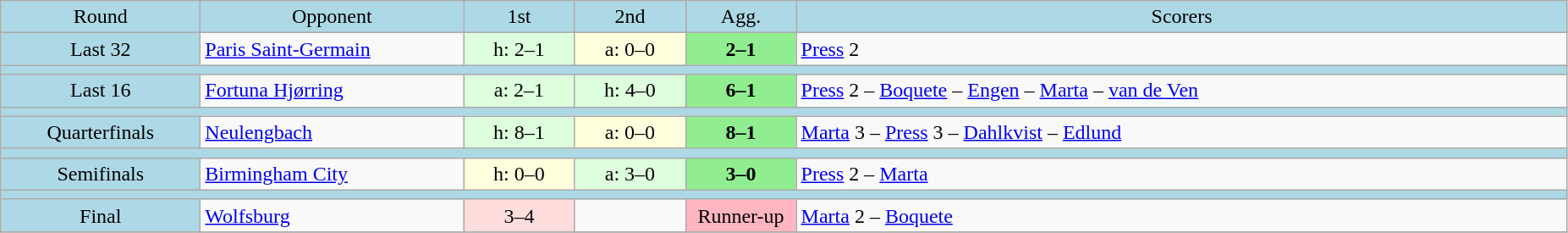<table class="wikitable" style="text-align:center">
<tr bgcolor=lightblue>
<td width=150px>Round</td>
<td width=200px>Opponent</td>
<td width=80px>1st</td>
<td width=80px>2nd</td>
<td width=80px>Agg.</td>
<td width=600px>Scorers</td>
</tr>
<tr>
<td bgcolor=lightblue>Last 32</td>
<td align=left> <a href='#'>Paris Saint-Germain</a></td>
<td bgcolor="#ddffdd">h: 2–1</td>
<td bgcolor="#ffffdd">a: 0–0</td>
<td bgcolor=lightgreen><strong>2–1</strong></td>
<td align=left><a href='#'>Press</a> 2</td>
</tr>
<tr bgcolor=lightblue>
<td colspan=6></td>
</tr>
<tr>
<td bgcolor=lightblue>Last 16</td>
<td align=left> <a href='#'>Fortuna Hjørring</a></td>
<td bgcolor="#ddffdd">a: 2–1</td>
<td bgcolor="#ddffdd">h: 4–0</td>
<td bgcolor=lightgreen><strong>6–1</strong></td>
<td align=left><a href='#'>Press</a> 2 – <a href='#'>Boquete</a> – <a href='#'>Engen</a> – <a href='#'>Marta</a> – <a href='#'>van de Ven</a></td>
</tr>
<tr bgcolor=lightblue>
<td colspan=6></td>
</tr>
<tr>
<td bgcolor=lightblue>Quarterfinals</td>
<td align=left> <a href='#'>Neulengbach</a></td>
<td bgcolor="#ddffdd">h: 8–1</td>
<td bgcolor="#ffffdd">a: 0–0</td>
<td bgcolor=lightgreen><strong>8–1</strong></td>
<td align=left><a href='#'>Marta</a> 3 – <a href='#'>Press</a> 3 – <a href='#'>Dahlkvist</a> – <a href='#'>Edlund</a></td>
</tr>
<tr bgcolor=lightblue>
<td colspan=6></td>
</tr>
<tr>
<td bgcolor=lightblue>Semifinals</td>
<td align=left> <a href='#'>Birmingham City</a></td>
<td bgcolor="#ffffdd">h: 0–0</td>
<td bgcolor="#ddffdd">a: 3–0</td>
<td bgcolor=lightgreen><strong>3–0</strong></td>
<td align=left><a href='#'>Press</a> 2 – <a href='#'>Marta</a></td>
</tr>
<tr bgcolor=lightblue>
<td colspan=6></td>
</tr>
<tr>
<td bgcolor=lightblue>Final</td>
<td align=left> <a href='#'>Wolfsburg</a></td>
<td bgcolor="#ffdddd">3–4</td>
<td></td>
<td bgcolor=lightpink>Runner-up</td>
<td align=left><a href='#'>Marta</a> 2 – <a href='#'>Boquete</a></td>
</tr>
<tr>
</tr>
</table>
